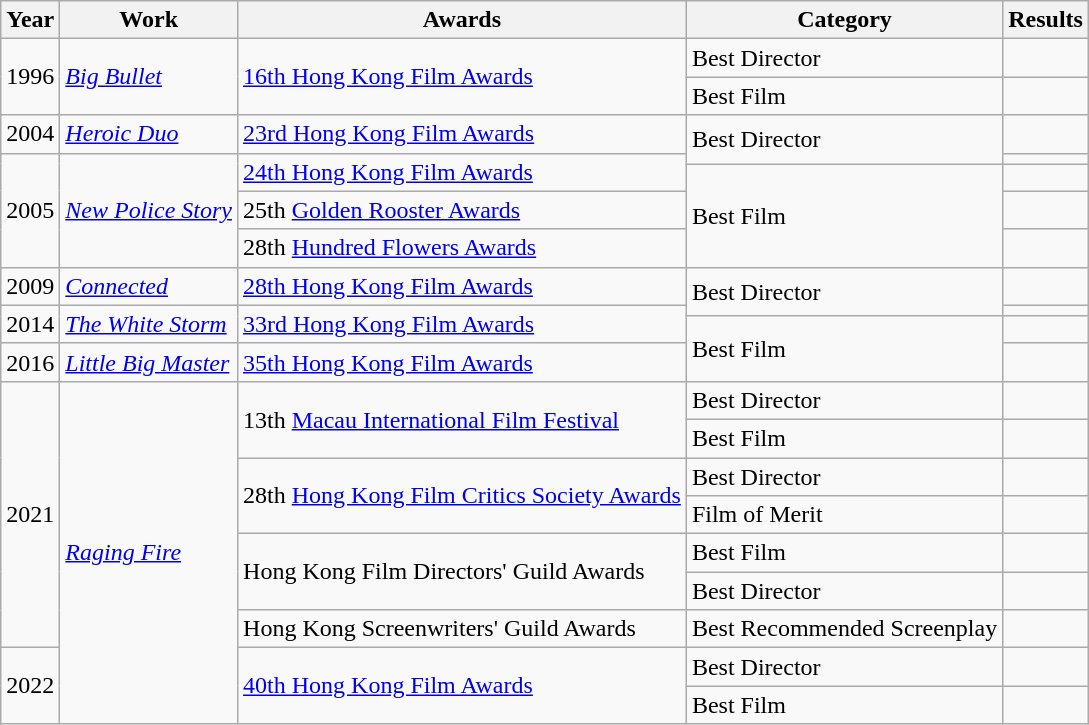<table class="wikitable">
<tr>
<th>Year</th>
<th>Work</th>
<th>Awards</th>
<th>Category</th>
<th>Results</th>
</tr>
<tr>
<td rowspan="2">1996</td>
<td rowspan="2"><em><a href='#'>Big Bullet</a></em></td>
<td rowspan="2"><a href='#'>16th Hong Kong Film Awards</a></td>
<td>Best Director</td>
<td></td>
</tr>
<tr>
<td>Best Film</td>
<td></td>
</tr>
<tr>
<td>2004</td>
<td><em><a href='#'>Heroic Duo</a></em></td>
<td><a href='#'>23rd Hong Kong Film Awards</a></td>
<td rowspan="2">Best Director</td>
<td></td>
</tr>
<tr>
<td rowspan="4">2005</td>
<td rowspan="4"><em><a href='#'>New Police Story</a></em></td>
<td rowspan="2"><a href='#'>24th Hong Kong Film Awards</a></td>
<td></td>
</tr>
<tr>
<td rowspan="3">Best Film</td>
<td></td>
</tr>
<tr>
<td>25th <a href='#'>Golden Rooster Awards</a></td>
<td></td>
</tr>
<tr>
<td>28th <a href='#'>Hundred Flowers Awards</a></td>
<td></td>
</tr>
<tr>
<td>2009</td>
<td><em><a href='#'>Connected</a></em></td>
<td><a href='#'>28th Hong Kong Film Awards</a></td>
<td rowspan="2">Best Director</td>
<td></td>
</tr>
<tr>
<td rowspan="2">2014</td>
<td rowspan="2"><em><a href='#'>The White Storm</a></em></td>
<td rowspan="2"><a href='#'>33rd Hong Kong Film Awards</a></td>
<td></td>
</tr>
<tr>
<td rowspan="2">Best Film</td>
<td></td>
</tr>
<tr>
<td>2016</td>
<td><em><a href='#'>Little Big Master</a></em></td>
<td><a href='#'>35th Hong Kong Film Awards</a></td>
<td></td>
</tr>
<tr>
<td rowspan="7">2021</td>
<td rowspan="9"><em><a href='#'>Raging Fire</a></em></td>
<td rowspan="2">13th <a href='#'>Macau International Film Festival</a></td>
<td>Best Director</td>
<td></td>
</tr>
<tr>
<td>Best Film</td>
<td></td>
</tr>
<tr>
<td rowspan="2">28th <a href='#'>Hong Kong Film Critics Society Awards</a></td>
<td>Best Director</td>
<td></td>
</tr>
<tr>
<td>Film of Merit</td>
<td></td>
</tr>
<tr>
<td rowspan="2">Hong Kong Film Directors' Guild Awards</td>
<td>Best Film</td>
<td></td>
</tr>
<tr>
<td>Best Director</td>
<td></td>
</tr>
<tr>
<td>Hong Kong Screenwriters' Guild Awards</td>
<td>Best Recommended Screenplay</td>
<td></td>
</tr>
<tr>
<td rowspan="2">2022</td>
<td rowspan="2"><a href='#'>40th Hong Kong Film Awards</a></td>
<td>Best Director</td>
<td></td>
</tr>
<tr>
<td>Best Film</td>
<td></td>
</tr>
</table>
